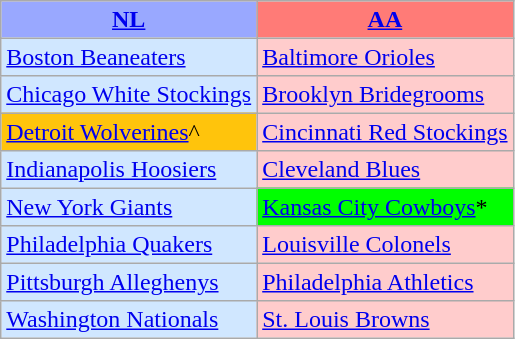<table class="wikitable" style="font-size:100%;line-height:1.1;">
<tr>
<th style="background-color: #99A8FF;"><a href='#'>NL</a></th>
<th style="background-color: #FF7B77;"><a href='#'>AA</a></th>
</tr>
<tr>
<td style="background-color: #D0E7FF;"><a href='#'>Boston Beaneaters</a></td>
<td style="background-color: #FFCCCC;"><a href='#'>Baltimore Orioles</a></td>
</tr>
<tr>
<td style="background-color: #D0E7FF;"><a href='#'>Chicago White Stockings</a></td>
<td style="background-color: #FFCCCC;"><a href='#'>Brooklyn Bridegrooms</a></td>
</tr>
<tr>
<td style="background-color: #FFC40C;"><a href='#'>Detroit Wolverines</a>^</td>
<td style="background-color: #FFCCCC;"><a href='#'>Cincinnati Red Stockings</a></td>
</tr>
<tr>
<td style="background-color: #D0E7FF;"><a href='#'>Indianapolis Hoosiers</a></td>
<td style="background-color: #FFCCCC;"><a href='#'>Cleveland Blues</a></td>
</tr>
<tr>
<td style="background-color: #D0E7FF;"><a href='#'>New York Giants</a></td>
<td style="background-color: #00FF00;"><a href='#'>Kansas City Cowboys</a>*</td>
</tr>
<tr>
<td style="background-color: #D0E7FF;"><a href='#'>Philadelphia Quakers</a></td>
<td style="background-color: #FFCCCC;"><a href='#'>Louisville Colonels</a></td>
</tr>
<tr>
<td style="background-color: #D0E7FF;"><a href='#'>Pittsburgh Alleghenys</a></td>
<td style="background-color: #FFCCCC;"><a href='#'>Philadelphia Athletics</a></td>
</tr>
<tr>
<td style="background-color: #D0E7FF;"><a href='#'>Washington Nationals</a></td>
<td style="background-color: #FFCCCC;"><a href='#'>St. Louis Browns</a></td>
</tr>
</table>
